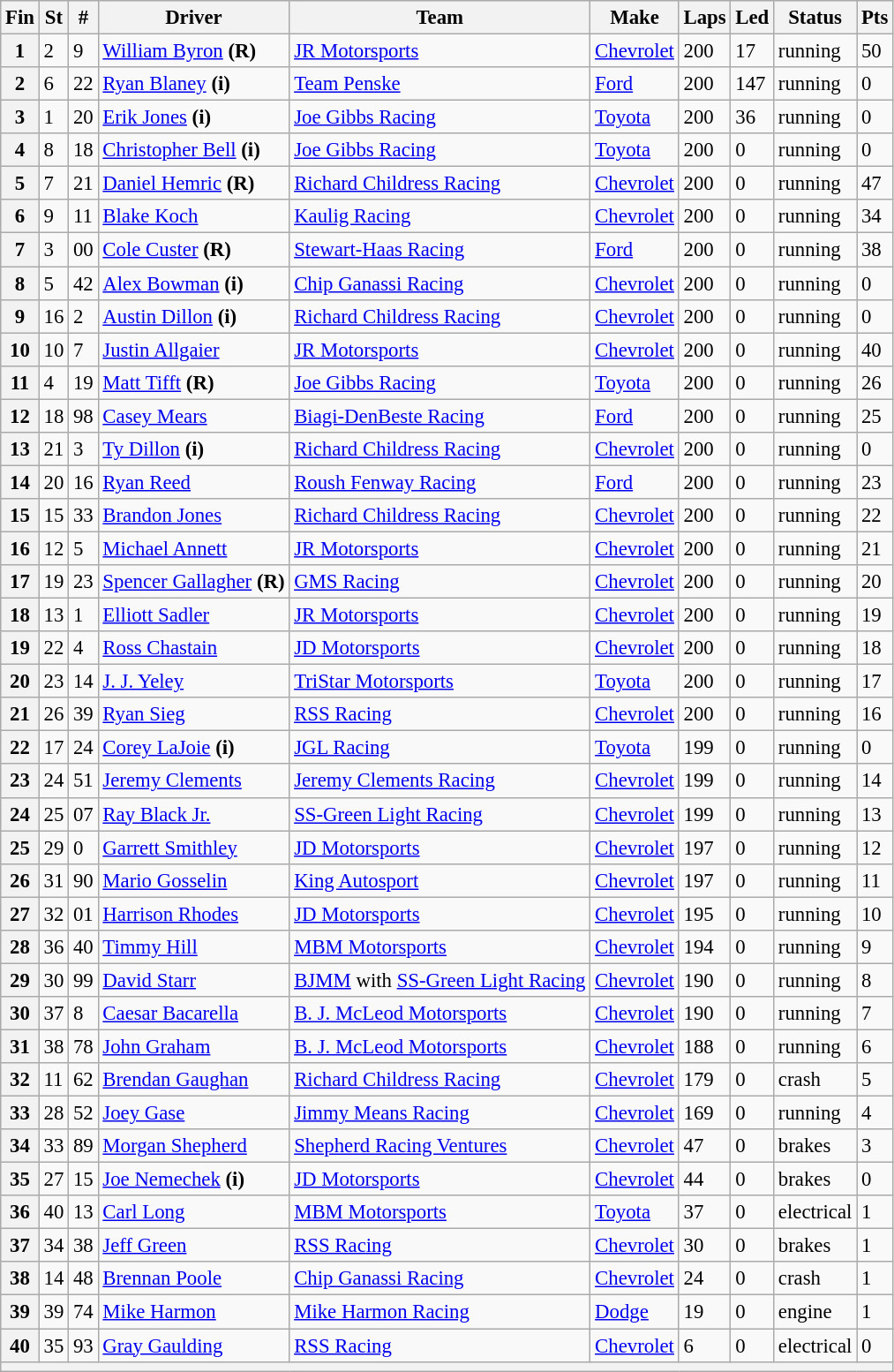<table class="wikitable" style="font-size:95%">
<tr>
<th>Fin</th>
<th>St</th>
<th>#</th>
<th>Driver</th>
<th>Team</th>
<th>Make</th>
<th>Laps</th>
<th>Led</th>
<th>Status</th>
<th>Pts</th>
</tr>
<tr>
<th>1</th>
<td>2</td>
<td>9</td>
<td><a href='#'>William Byron</a> <strong>(R)</strong></td>
<td><a href='#'>JR Motorsports</a></td>
<td><a href='#'>Chevrolet</a></td>
<td>200</td>
<td>17</td>
<td>running</td>
<td>50</td>
</tr>
<tr>
<th>2</th>
<td>6</td>
<td>22</td>
<td><a href='#'>Ryan Blaney</a> <strong>(i)</strong></td>
<td><a href='#'>Team Penske</a></td>
<td><a href='#'>Ford</a></td>
<td>200</td>
<td>147</td>
<td>running</td>
<td>0</td>
</tr>
<tr>
<th>3</th>
<td>1</td>
<td>20</td>
<td><a href='#'>Erik Jones</a> <strong>(i)</strong></td>
<td><a href='#'>Joe Gibbs Racing</a></td>
<td><a href='#'>Toyota</a></td>
<td>200</td>
<td>36</td>
<td>running</td>
<td>0</td>
</tr>
<tr>
<th>4</th>
<td>8</td>
<td>18</td>
<td><a href='#'>Christopher Bell</a> <strong>(i)</strong></td>
<td><a href='#'>Joe Gibbs Racing</a></td>
<td><a href='#'>Toyota</a></td>
<td>200</td>
<td>0</td>
<td>running</td>
<td>0</td>
</tr>
<tr>
<th>5</th>
<td>7</td>
<td>21</td>
<td><a href='#'>Daniel Hemric</a> <strong>(R)</strong></td>
<td><a href='#'>Richard Childress Racing</a></td>
<td><a href='#'>Chevrolet</a></td>
<td>200</td>
<td>0</td>
<td>running</td>
<td>47</td>
</tr>
<tr>
<th>6</th>
<td>9</td>
<td>11</td>
<td><a href='#'>Blake Koch</a></td>
<td><a href='#'>Kaulig Racing</a></td>
<td><a href='#'>Chevrolet</a></td>
<td>200</td>
<td>0</td>
<td>running</td>
<td>34</td>
</tr>
<tr>
<th>7</th>
<td>3</td>
<td>00</td>
<td><a href='#'>Cole Custer</a> <strong>(R)</strong></td>
<td><a href='#'>Stewart-Haas Racing</a></td>
<td><a href='#'>Ford</a></td>
<td>200</td>
<td>0</td>
<td>running</td>
<td>38</td>
</tr>
<tr>
<th>8</th>
<td>5</td>
<td>42</td>
<td><a href='#'>Alex Bowman</a> <strong>(i)</strong></td>
<td><a href='#'>Chip Ganassi Racing</a></td>
<td><a href='#'>Chevrolet</a></td>
<td>200</td>
<td>0</td>
<td>running</td>
<td>0</td>
</tr>
<tr>
<th>9</th>
<td>16</td>
<td>2</td>
<td><a href='#'>Austin Dillon</a> <strong>(i)</strong></td>
<td><a href='#'>Richard Childress Racing</a></td>
<td><a href='#'>Chevrolet</a></td>
<td>200</td>
<td>0</td>
<td>running</td>
<td>0</td>
</tr>
<tr>
<th>10</th>
<td>10</td>
<td>7</td>
<td><a href='#'>Justin Allgaier</a></td>
<td><a href='#'>JR Motorsports</a></td>
<td><a href='#'>Chevrolet</a></td>
<td>200</td>
<td>0</td>
<td>running</td>
<td>40</td>
</tr>
<tr>
<th>11</th>
<td>4</td>
<td>19</td>
<td><a href='#'>Matt Tifft</a> <strong>(R)</strong></td>
<td><a href='#'>Joe Gibbs Racing</a></td>
<td><a href='#'>Toyota</a></td>
<td>200</td>
<td>0</td>
<td>running</td>
<td>26</td>
</tr>
<tr>
<th>12</th>
<td>18</td>
<td>98</td>
<td><a href='#'>Casey Mears</a></td>
<td><a href='#'>Biagi-DenBeste Racing</a></td>
<td><a href='#'>Ford</a></td>
<td>200</td>
<td>0</td>
<td>running</td>
<td>25</td>
</tr>
<tr>
<th>13</th>
<td>21</td>
<td>3</td>
<td><a href='#'>Ty Dillon</a> <strong>(i)</strong></td>
<td><a href='#'>Richard Childress Racing</a></td>
<td><a href='#'>Chevrolet</a></td>
<td>200</td>
<td>0</td>
<td>running</td>
<td>0</td>
</tr>
<tr>
<th>14</th>
<td>20</td>
<td>16</td>
<td><a href='#'>Ryan Reed</a></td>
<td><a href='#'>Roush Fenway Racing</a></td>
<td><a href='#'>Ford</a></td>
<td>200</td>
<td>0</td>
<td>running</td>
<td>23</td>
</tr>
<tr>
<th>15</th>
<td>15</td>
<td>33</td>
<td><a href='#'>Brandon Jones</a></td>
<td><a href='#'>Richard Childress Racing</a></td>
<td><a href='#'>Chevrolet</a></td>
<td>200</td>
<td>0</td>
<td>running</td>
<td>22</td>
</tr>
<tr>
<th>16</th>
<td>12</td>
<td>5</td>
<td><a href='#'>Michael Annett</a></td>
<td><a href='#'>JR Motorsports</a></td>
<td><a href='#'>Chevrolet</a></td>
<td>200</td>
<td>0</td>
<td>running</td>
<td>21</td>
</tr>
<tr>
<th>17</th>
<td>19</td>
<td>23</td>
<td><a href='#'>Spencer Gallagher</a> <strong>(R)</strong></td>
<td><a href='#'>GMS Racing</a></td>
<td><a href='#'>Chevrolet</a></td>
<td>200</td>
<td>0</td>
<td>running</td>
<td>20</td>
</tr>
<tr>
<th>18</th>
<td>13</td>
<td>1</td>
<td><a href='#'>Elliott Sadler</a></td>
<td><a href='#'>JR Motorsports</a></td>
<td><a href='#'>Chevrolet</a></td>
<td>200</td>
<td>0</td>
<td>running</td>
<td>19</td>
</tr>
<tr>
<th>19</th>
<td>22</td>
<td>4</td>
<td><a href='#'>Ross Chastain</a></td>
<td><a href='#'>JD Motorsports</a></td>
<td><a href='#'>Chevrolet</a></td>
<td>200</td>
<td>0</td>
<td>running</td>
<td>18</td>
</tr>
<tr>
<th>20</th>
<td>23</td>
<td>14</td>
<td><a href='#'>J. J. Yeley</a></td>
<td><a href='#'>TriStar Motorsports</a></td>
<td><a href='#'>Toyota</a></td>
<td>200</td>
<td>0</td>
<td>running</td>
<td>17</td>
</tr>
<tr>
<th>21</th>
<td>26</td>
<td>39</td>
<td><a href='#'>Ryan Sieg</a></td>
<td><a href='#'>RSS Racing</a></td>
<td><a href='#'>Chevrolet</a></td>
<td>200</td>
<td>0</td>
<td>running</td>
<td>16</td>
</tr>
<tr>
<th>22</th>
<td>17</td>
<td>24</td>
<td><a href='#'>Corey LaJoie</a> <strong>(i)</strong></td>
<td><a href='#'>JGL Racing</a></td>
<td><a href='#'>Toyota</a></td>
<td>199</td>
<td>0</td>
<td>running</td>
<td>0</td>
</tr>
<tr>
<th>23</th>
<td>24</td>
<td>51</td>
<td><a href='#'>Jeremy Clements</a></td>
<td><a href='#'>Jeremy Clements Racing</a></td>
<td><a href='#'>Chevrolet</a></td>
<td>199</td>
<td>0</td>
<td>running</td>
<td>14</td>
</tr>
<tr>
<th>24</th>
<td>25</td>
<td>07</td>
<td><a href='#'>Ray Black Jr.</a></td>
<td><a href='#'>SS-Green Light Racing</a></td>
<td><a href='#'>Chevrolet</a></td>
<td>199</td>
<td>0</td>
<td>running</td>
<td>13</td>
</tr>
<tr>
<th>25</th>
<td>29</td>
<td>0</td>
<td><a href='#'>Garrett Smithley</a></td>
<td><a href='#'>JD Motorsports</a></td>
<td><a href='#'>Chevrolet</a></td>
<td>197</td>
<td>0</td>
<td>running</td>
<td>12</td>
</tr>
<tr>
<th>26</th>
<td>31</td>
<td>90</td>
<td><a href='#'>Mario Gosselin</a></td>
<td><a href='#'>King Autosport</a></td>
<td><a href='#'>Chevrolet</a></td>
<td>197</td>
<td>0</td>
<td>running</td>
<td>11</td>
</tr>
<tr>
<th>27</th>
<td>32</td>
<td>01</td>
<td><a href='#'>Harrison Rhodes</a></td>
<td><a href='#'>JD Motorsports</a></td>
<td><a href='#'>Chevrolet</a></td>
<td>195</td>
<td>0</td>
<td>running</td>
<td>10</td>
</tr>
<tr>
<th>28</th>
<td>36</td>
<td>40</td>
<td><a href='#'>Timmy Hill</a></td>
<td><a href='#'>MBM Motorsports</a></td>
<td><a href='#'>Chevrolet</a></td>
<td>194</td>
<td>0</td>
<td>running</td>
<td>9</td>
</tr>
<tr>
<th>29</th>
<td>30</td>
<td>99</td>
<td><a href='#'>David Starr</a></td>
<td><a href='#'>BJMM</a> with <a href='#'>SS-Green Light Racing</a></td>
<td><a href='#'>Chevrolet</a></td>
<td>190</td>
<td>0</td>
<td>running</td>
<td>8</td>
</tr>
<tr>
<th>30</th>
<td>37</td>
<td>8</td>
<td><a href='#'>Caesar Bacarella</a></td>
<td><a href='#'>B. J. McLeod Motorsports</a></td>
<td><a href='#'>Chevrolet</a></td>
<td>190</td>
<td>0</td>
<td>running</td>
<td>7</td>
</tr>
<tr>
<th>31</th>
<td>38</td>
<td>78</td>
<td><a href='#'>John Graham</a></td>
<td><a href='#'>B. J. McLeod Motorsports</a></td>
<td><a href='#'>Chevrolet</a></td>
<td>188</td>
<td>0</td>
<td>running</td>
<td>6</td>
</tr>
<tr>
<th>32</th>
<td>11</td>
<td>62</td>
<td><a href='#'>Brendan Gaughan</a></td>
<td><a href='#'>Richard Childress Racing</a></td>
<td><a href='#'>Chevrolet</a></td>
<td>179</td>
<td>0</td>
<td>crash</td>
<td>5</td>
</tr>
<tr>
<th>33</th>
<td>28</td>
<td>52</td>
<td><a href='#'>Joey Gase</a></td>
<td><a href='#'>Jimmy Means Racing</a></td>
<td><a href='#'>Chevrolet</a></td>
<td>169</td>
<td>0</td>
<td>running</td>
<td>4</td>
</tr>
<tr>
<th>34</th>
<td>33</td>
<td>89</td>
<td><a href='#'>Morgan Shepherd</a></td>
<td><a href='#'>Shepherd Racing Ventures</a></td>
<td><a href='#'>Chevrolet</a></td>
<td>47</td>
<td>0</td>
<td>brakes</td>
<td>3</td>
</tr>
<tr>
<th>35</th>
<td>27</td>
<td>15</td>
<td><a href='#'>Joe Nemechek</a> <strong>(i)</strong></td>
<td><a href='#'>JD Motorsports</a></td>
<td><a href='#'>Chevrolet</a></td>
<td>44</td>
<td>0</td>
<td>brakes</td>
<td>0</td>
</tr>
<tr>
<th>36</th>
<td>40</td>
<td>13</td>
<td><a href='#'>Carl Long</a></td>
<td><a href='#'>MBM Motorsports</a></td>
<td><a href='#'>Toyota</a></td>
<td>37</td>
<td>0</td>
<td>electrical</td>
<td>1</td>
</tr>
<tr>
<th>37</th>
<td>34</td>
<td>38</td>
<td><a href='#'>Jeff Green</a></td>
<td><a href='#'>RSS Racing</a></td>
<td><a href='#'>Chevrolet</a></td>
<td>30</td>
<td>0</td>
<td>brakes</td>
<td>1</td>
</tr>
<tr>
<th>38</th>
<td>14</td>
<td>48</td>
<td><a href='#'>Brennan Poole</a></td>
<td><a href='#'>Chip Ganassi Racing</a></td>
<td><a href='#'>Chevrolet</a></td>
<td>24</td>
<td>0</td>
<td>crash</td>
<td>1</td>
</tr>
<tr>
<th>39</th>
<td>39</td>
<td>74</td>
<td><a href='#'>Mike Harmon</a></td>
<td><a href='#'>Mike Harmon Racing</a></td>
<td><a href='#'>Dodge</a></td>
<td>19</td>
<td>0</td>
<td>engine</td>
<td>1</td>
</tr>
<tr>
<th>40</th>
<td>35</td>
<td>93</td>
<td><a href='#'>Gray Gaulding</a></td>
<td><a href='#'>RSS Racing</a></td>
<td><a href='#'>Chevrolet</a></td>
<td>6</td>
<td>0</td>
<td>electrical</td>
<td>0</td>
</tr>
<tr>
<th colspan="10"></th>
</tr>
</table>
